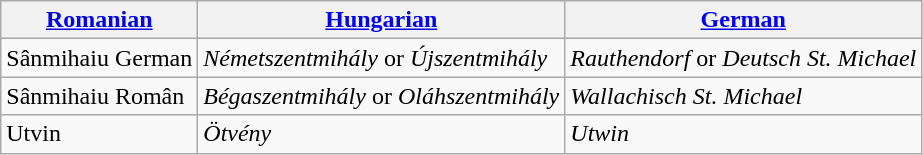<table class="wikitable">
<tr>
<th><a href='#'>Romanian</a></th>
<th><a href='#'>Hungarian</a></th>
<th><a href='#'>German</a></th>
</tr>
<tr>
<td>Sânmihaiu German</td>
<td><em>Németszentmihály</em> or <em>Újszentmihály</em></td>
<td><em>Rauthendorf</em> or <em>Deutsch St. Michael</em></td>
</tr>
<tr>
<td>Sânmihaiu Român</td>
<td><em>Bégaszentmihály</em> or <em>Oláhszentmihály</em></td>
<td><em>Wallachisch St. Michael</em></td>
</tr>
<tr>
<td>Utvin</td>
<td><em>Ötvény</em></td>
<td><em>Utwin</em></td>
</tr>
</table>
